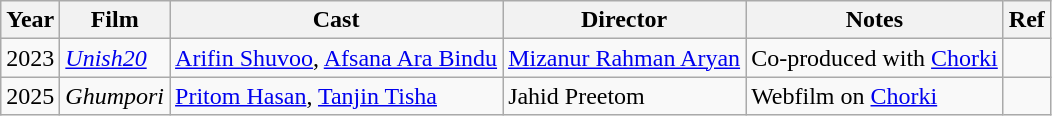<table class="wikitable">
<tr>
<th>Year</th>
<th>Film</th>
<th>Cast</th>
<th>Director</th>
<th>Notes</th>
<th>Ref</th>
</tr>
<tr>
<td>2023</td>
<td><em><a href='#'>Unish20</a></em></td>
<td><a href='#'>Arifin Shuvoo</a>, <a href='#'>Afsana Ara Bindu</a></td>
<td><a href='#'>Mizanur Rahman Aryan</a></td>
<td>Co-produced with <a href='#'>Chorki</a></td>
<td></td>
</tr>
<tr>
<td>2025</td>
<td><em>Ghumpori</em></td>
<td><a href='#'>Pritom Hasan</a>, <a href='#'>Tanjin Tisha</a></td>
<td>Jahid Preetom</td>
<td>Webfilm on <a href='#'>Chorki</a></td>
<td></td>
</tr>
</table>
